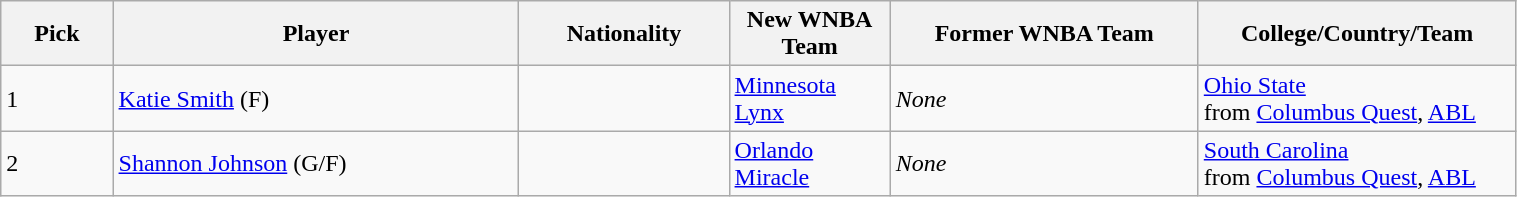<table class="wikitable" style="width:80%">
<tr>
<th width=50>Pick</th>
<th width=200>Player</th>
<th width=100>Nationality</th>
<th width=75>New WNBA Team</th>
<th width=150>Former WNBA Team</th>
<th width=100>College/Country/Team</th>
</tr>
<tr>
<td>1</td>
<td><a href='#'>Katie Smith</a> (F)</td>
<td></td>
<td><a href='#'>Minnesota Lynx</a></td>
<td><em>None</em></td>
<td><a href='#'>Ohio State</a><br>from <a href='#'>Columbus Quest</a>, <a href='#'>ABL</a></td>
</tr>
<tr>
<td>2</td>
<td><a href='#'>Shannon Johnson</a> (G/F)</td>
<td></td>
<td><a href='#'>Orlando Miracle</a></td>
<td><em>None</em></td>
<td><a href='#'>South Carolina</a> <br>from <a href='#'>Columbus Quest</a>, <a href='#'>ABL</a></td>
</tr>
</table>
